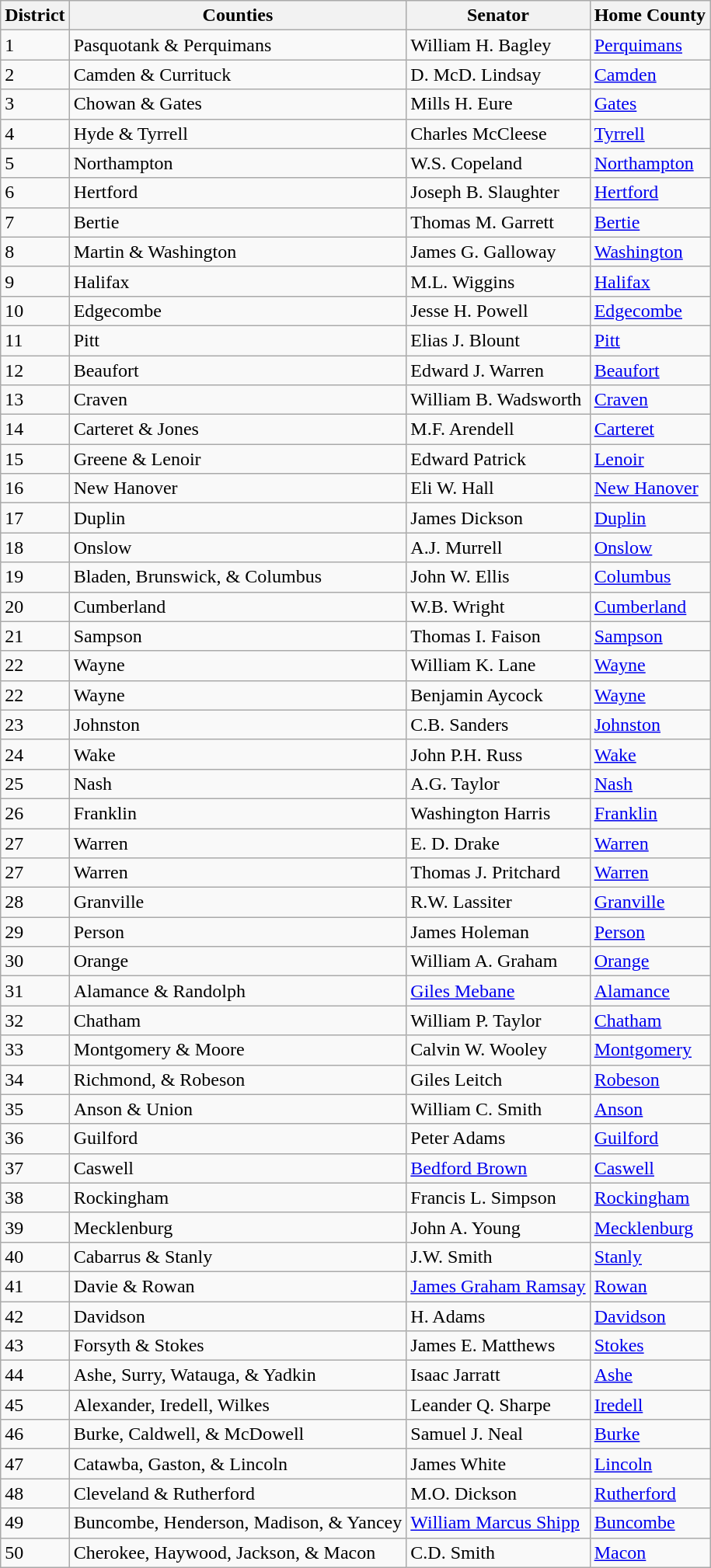<table class="wikitable sortable">
<tr>
<th>District</th>
<th>Counties</th>
<th>Senator</th>
<th>Home County</th>
</tr>
<tr>
<td>1</td>
<td>Pasquotank & Perquimans</td>
<td data-sort-value="Bagley, William H.">William H. Bagley</td>
<td><a href='#'>Perquimans</a></td>
</tr>
<tr>
<td>2</td>
<td>Camden & Currituck</td>
<td data-sort-value="Lindsay, D. McD.">D. McD. Lindsay</td>
<td><a href='#'>Camden</a></td>
</tr>
<tr>
<td>3</td>
<td>Chowan & Gates</td>
<td data-sort-value="Eure, Mills H.">Mills H. Eure</td>
<td><a href='#'>Gates</a></td>
</tr>
<tr>
<td>4</td>
<td>Hyde & Tyrrell</td>
<td data-sort-value="McCleese, Charles Mc">Charles McCleese</td>
<td><a href='#'>Tyrrell</a></td>
</tr>
<tr>
<td>5</td>
<td>Northampton</td>
<td data-sort-value="Copeland, W.S.">W.S. Copeland</td>
<td><a href='#'>Northampton</a></td>
</tr>
<tr>
<td>6</td>
<td>Hertford</td>
<td data-sort-value="Slaughter, Joseph B.">Joseph B. Slaughter</td>
<td><a href='#'>Hertford</a></td>
</tr>
<tr>
<td>7</td>
<td>Bertie</td>
<td data-sort-value="Garrett, Thomas M.">Thomas M. Garrett</td>
<td><a href='#'>Bertie</a></td>
</tr>
<tr>
<td>8</td>
<td>Martin & Washington</td>
<td data-sort-value="Galloway, James G.">James G. Galloway</td>
<td><a href='#'>Washington</a></td>
</tr>
<tr>
<td>9</td>
<td>Halifax</td>
<td data-sort-value="Wiggins, M.L.">M.L. Wiggins</td>
<td><a href='#'>Halifax</a></td>
</tr>
<tr>
<td>10</td>
<td>Edgecombe</td>
<td data-sort-value="Powell, Jesse H.">Jesse H. Powell</td>
<td><a href='#'>Edgecombe</a></td>
</tr>
<tr>
<td>11</td>
<td>Pitt</td>
<td data-sort-value="Blount, Elias J.">Elias J. Blount</td>
<td><a href='#'>Pitt</a></td>
</tr>
<tr>
<td>12</td>
<td>Beaufort</td>
<td data-sort-value="Warren, Edward J.">Edward J. Warren</td>
<td><a href='#'>Beaufort</a></td>
</tr>
<tr>
<td>13</td>
<td>Craven</td>
<td data-sort-value="Wadsworth, William B.">William B. Wadsworth</td>
<td><a href='#'>Craven</a></td>
</tr>
<tr>
<td>14</td>
<td>Carteret & Jones</td>
<td data-sort-value="Arendell, M.F.">M.F. Arendell</td>
<td><a href='#'>Carteret</a></td>
</tr>
<tr>
<td>15</td>
<td>Greene & Lenoir</td>
<td data-sort-value="Patrick, Edward Pat">Edward Patrick</td>
<td><a href='#'>Lenoir</a></td>
</tr>
<tr>
<td>16</td>
<td>New Hanover</td>
<td data-sort-value="Hall, Eli W.">Eli W. Hall</td>
<td><a href='#'>New Hanover</a></td>
</tr>
<tr>
<td>17</td>
<td>Duplin</td>
<td data-sort-value="Dickson, James Dick">James Dickson</td>
<td><a href='#'>Duplin</a></td>
</tr>
<tr>
<td>18</td>
<td>Onslow</td>
<td data-sort-value="Murrell, A.J.">A.J. Murrell</td>
<td><a href='#'>Onslow</a></td>
</tr>
<tr>
<td>19</td>
<td>Bladen, Brunswick, & Columbus</td>
<td data-sort-value="Ellis, John W.">John W. Ellis</td>
<td><a href='#'>Columbus</a></td>
</tr>
<tr>
<td>20</td>
<td>Cumberland</td>
<td data-sort-value="Wright, W.B.">W.B. Wright</td>
<td><a href='#'>Cumberland</a></td>
</tr>
<tr>
<td>21</td>
<td>Sampson</td>
<td data-sort-value="Faison, Thomas I.">Thomas I. Faison</td>
<td><a href='#'>Sampson</a></td>
</tr>
<tr>
<td>22</td>
<td>Wayne</td>
<td data-sort-value="Lane, William K.">William K. Lane</td>
<td><a href='#'>Wayne</a></td>
</tr>
<tr>
<td>22</td>
<td>Wayne</td>
<td data-sort=value="Aycock, Benjamin">Benjamin Aycock</td>
<td><a href='#'>Wayne</a></td>
</tr>
<tr>
<td>23</td>
<td>Johnston</td>
<td data-sort-value="Sanders, C.B.">C.B. Sanders</td>
<td><a href='#'>Johnston</a></td>
</tr>
<tr>
<td>24</td>
<td>Wake</td>
<td data-sort-value="Russ, John P.H.">John P.H. Russ</td>
<td><a href='#'>Wake</a></td>
</tr>
<tr>
<td>25</td>
<td>Nash</td>
<td data-sort-value="Taylor, A.G.">A.G. Taylor</td>
<td><a href='#'>Nash</a></td>
</tr>
<tr>
<td>26</td>
<td>Franklin</td>
<td data-sort-value="Harris, Washington">Washington Harris</td>
<td><a href='#'>Franklin</a></td>
</tr>
<tr>
<td>27</td>
<td>Warren</td>
<td data-sort-value="Drake, E. D.">E. D. Drake</td>
<td><a href='#'>Warren</a></td>
</tr>
<tr>
<td>27</td>
<td>Warren</td>
<td data-sort-value="Pritchard, Thomas J.">Thomas J. Pritchard</td>
<td><a href='#'>Warren</a></td>
</tr>
<tr>
<td>28</td>
<td>Granville</td>
<td data-sort-value="Lassiter, R.W.">R.W. Lassiter</td>
<td><a href='#'>Granville</a></td>
</tr>
<tr>
<td>29</td>
<td>Person</td>
<td data-sort-value="Holeman, James Hole">James Holeman</td>
<td><a href='#'>Person</a></td>
</tr>
<tr>
<td>30</td>
<td>Orange</td>
<td data-sort-value="Graham, William A.">William A. Graham</td>
<td><a href='#'>Orange</a></td>
</tr>
<tr>
<td>31</td>
<td>Alamance & Randolph</td>
<td data-sort-value="Mebane, Giles Meba"><a href='#'>Giles Mebane</a></td>
<td><a href='#'>Alamance</a></td>
</tr>
<tr>
<td>32</td>
<td>Chatham</td>
<td data-sort-value="Taylor, William P.">William P. Taylor</td>
<td><a href='#'>Chatham</a></td>
</tr>
<tr>
<td>33</td>
<td>Montgomery & Moore</td>
<td data-sort-value="Wooley, Calvin W.">Calvin W. Wooley</td>
<td><a href='#'>Montgomery</a></td>
</tr>
<tr>
<td>34</td>
<td>Richmond, & Robeson</td>
<td data-sort-value="Leitch, Giles Leit">Giles Leitch</td>
<td><a href='#'>Robeson</a></td>
</tr>
<tr>
<td>35</td>
<td>Anson & Union</td>
<td data-sort-value="Smith, William C.">William C. Smith</td>
<td><a href='#'>Anson</a></td>
</tr>
<tr>
<td>36</td>
<td>Guilford</td>
<td data-sort-value="Adams, Peter Adam">Peter Adams</td>
<td><a href='#'>Guilford</a></td>
</tr>
<tr>
<td>37</td>
<td>Caswell</td>
<td data-sort-value="Brown, Bedford Br"><a href='#'>Bedford Brown</a></td>
<td><a href='#'>Caswell</a></td>
</tr>
<tr>
<td>38</td>
<td>Rockingham</td>
<td data-sort-value="Simpson, Francis L.">Francis L. Simpson</td>
<td><a href='#'>Rockingham</a></td>
</tr>
<tr>
<td>39</td>
<td>Mecklenburg</td>
<td data-sort-value="Young, John A.">John A. Young</td>
<td><a href='#'>Mecklenburg</a></td>
</tr>
<tr>
<td>40</td>
<td>Cabarrus & Stanly</td>
<td data-sort-value="Smith, J.W.">J.W. Smith</td>
<td><a href='#'>Stanly</a></td>
</tr>
<tr>
<td>41</td>
<td>Davie & Rowan</td>
<td data-sort-value="Ramsay, James Graham"><a href='#'>James Graham Ramsay</a></td>
<td><a href='#'>Rowan</a></td>
</tr>
<tr>
<td>42</td>
<td>Davidson</td>
<td data-sort-value="Adams, H.">H. Adams</td>
<td><a href='#'>Davidson</a></td>
</tr>
<tr>
<td>43</td>
<td>Forsyth & Stokes</td>
<td data-sort-value="Matthews, James E.">James E. Matthews</td>
<td><a href='#'>Stokes</a></td>
</tr>
<tr>
<td>44</td>
<td>Ashe, Surry, Watauga, & Yadkin</td>
<td data-sort-value="Jarratt, Isaac Jarr">Isaac Jarratt</td>
<td><a href='#'>Ashe</a></td>
</tr>
<tr>
<td>45</td>
<td>Alexander, Iredell, Wilkes</td>
<td data-sort-value="Sharpe, Leander Q.">Leander Q. Sharpe</td>
<td><a href='#'>Iredell</a></td>
</tr>
<tr>
<td>46</td>
<td>Burke, Caldwell, & McDowell</td>
<td data-sort-value="Neal, Samuel J.">Samuel J. Neal</td>
<td><a href='#'>Burke</a></td>
</tr>
<tr>
<td>47</td>
<td>Catawba, Gaston, & Lincoln</td>
<td data-sort-value="White, James Whit">James White</td>
<td><a href='#'>Lincoln</a></td>
</tr>
<tr>
<td>48</td>
<td>Cleveland & Rutherford</td>
<td data-sort-value="Dickson, M.O.">M.O. Dickson</td>
<td><a href='#'>Rutherford</a></td>
</tr>
<tr>
<td>49</td>
<td>Buncombe, Henderson, Madison, & Yancey</td>
<td data-sort-value="Shipp, William Marcus"><a href='#'>William Marcus Shipp</a></td>
<td><a href='#'>Buncombe</a></td>
</tr>
<tr>
<td>50</td>
<td>Cherokee, Haywood, Jackson, & Macon</td>
<td data-sort-value="Smith, C.D.">C.D. Smith</td>
<td><a href='#'>Macon</a></td>
</tr>
</table>
